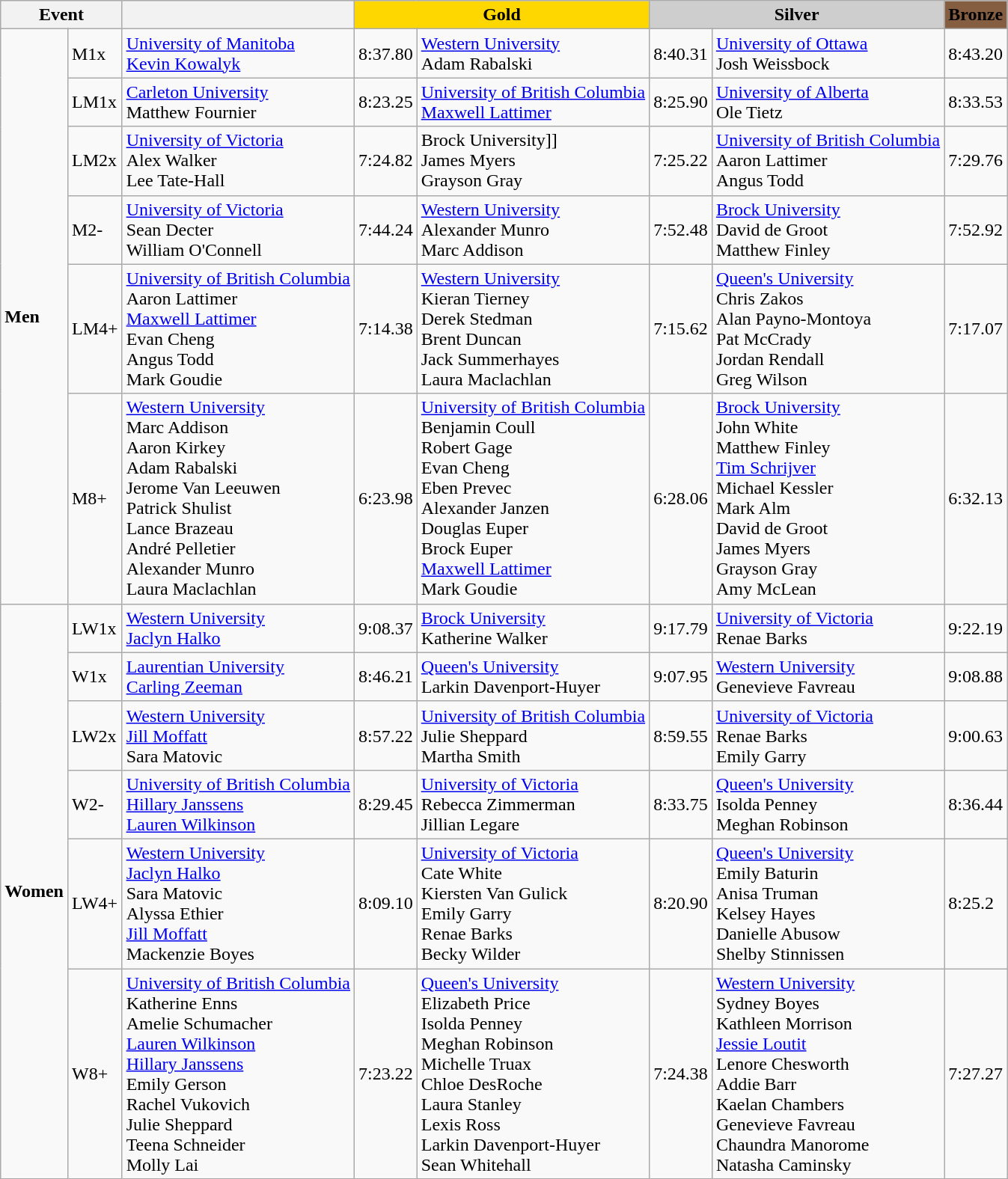<table class="wikitable mw-collapsible mw-collapsed">
<tr>
<th colspan="2">Event</th>
<th></th>
<th colspan="2" style="background:#FFD700;">Gold</th>
<th colspan="2" style="background:#CECECE;">Silver</th>
<th colspan="2" style="background:#855E42;">Bronze</th>
</tr>
<tr>
<td rowspan="6"><strong>Men</strong></td>
<td>M1x</td>
<td><a href='#'>University of Manitoba</a><br><a href='#'>Kevin Kowalyk</a></td>
<td>8:37.80</td>
<td><a href='#'>Western University</a><br>Adam Rabalski</td>
<td>8:40.31</td>
<td><a href='#'>University of Ottawa</a><br>Josh Weissbock</td>
<td>8:43.20</td>
</tr>
<tr>
<td>LM1x</td>
<td><a href='#'>Carleton University</a><br>Matthew Fournier</td>
<td>8:23.25</td>
<td><a href='#'>University of British Columbia</a><br><a href='#'>Maxwell Lattimer</a></td>
<td>8:25.90</td>
<td><a href='#'>University of Alberta</a><br>Ole Tietz</td>
<td>8:33.53</td>
</tr>
<tr>
<td>LM2x</td>
<td><a href='#'>University of Victoria</a><br>Alex Walker<br>Lee Tate-Hall</td>
<td>7:24.82</td>
<td>Brock University]]<br>James Myers<br>Grayson Gray</td>
<td>7:25.22</td>
<td><a href='#'>University of British Columbia</a><br>Aaron Lattimer<br>Angus Todd</td>
<td>7:29.76</td>
</tr>
<tr>
<td>M2-</td>
<td><a href='#'>University of Victoria</a><br>Sean Decter<br>William O'Connell</td>
<td>7:44.24</td>
<td><a href='#'>Western University</a><br>Alexander Munro<br>Marc Addison</td>
<td>7:52.48</td>
<td><a href='#'>Brock University</a><br>David de Groot<br>Matthew Finley</td>
<td>7:52.92</td>
</tr>
<tr>
<td>LM4+</td>
<td><a href='#'>University of British Columbia</a><br>Aaron Lattimer<br><a href='#'>Maxwell Lattimer</a><br>Evan Cheng<br>Angus Todd<br>Mark Goudie</td>
<td>7:14.38</td>
<td><a href='#'>Western University</a><br>Kieran Tierney<br>Derek Stedman<br>Brent Duncan<br>Jack Summerhayes<br>Laura Maclachlan</td>
<td>7:15.62</td>
<td><a href='#'>Queen's University</a><br>Chris Zakos<br>Alan Payno-Montoya<br>Pat McCrady<br>Jordan Rendall<br>Greg Wilson</td>
<td>7:17.07</td>
</tr>
<tr>
<td>M8+</td>
<td><a href='#'>Western University</a><br>Marc Addison<br>Aaron Kirkey<br>Adam Rabalski<br>Jerome Van Leeuwen<br>Patrick Shulist<br>Lance Brazeau<br>André Pelletier<br>Alexander Munro<br>Laura Maclachlan</td>
<td>6:23.98</td>
<td><a href='#'>University of British Columbia</a><br>Benjamin Coull<br>Robert Gage<br>Evan Cheng<br>Eben Prevec<br>Alexander Janzen<br>Douglas Euper<br>Brock Euper<br><a href='#'>Maxwell Lattimer</a><br>Mark Goudie</td>
<td>6:28.06</td>
<td><a href='#'>Brock University</a><br>John White<br>Matthew Finley<br><a href='#'>Tim Schrijver</a><br>Michael Kessler<br>Mark Alm<br>David de Groot<br>James Myers<br>Grayson Gray<br>Amy McLean</td>
<td>6:32.13</td>
</tr>
<tr>
<td rowspan="6"><strong>Women</strong></td>
<td>LW1x</td>
<td><a href='#'>Western University</a><br><a href='#'>Jaclyn Halko</a></td>
<td>9:08.37</td>
<td><a href='#'>Brock University</a><br>Katherine Walker</td>
<td>9:17.79</td>
<td><a href='#'>University of Victoria</a><br>Renae Barks</td>
<td>9:22.19</td>
</tr>
<tr>
<td>W1x</td>
<td><a href='#'>Laurentian University</a><br><a href='#'>Carling Zeeman</a></td>
<td>8:46.21</td>
<td><a href='#'>Queen's University</a><br>Larkin Davenport-Huyer</td>
<td>9:07.95</td>
<td><a href='#'>Western University</a><br>Genevieve Favreau</td>
<td>9:08.88</td>
</tr>
<tr>
<td>LW2x</td>
<td><a href='#'>Western University</a><br><a href='#'>Jill Moffatt</a><br>Sara Matovic</td>
<td>8:57.22</td>
<td><a href='#'>University of British Columbia</a><br>Julie Sheppard<br>Martha Smith</td>
<td>8:59.55</td>
<td><a href='#'>University of Victoria</a><br>Renae Barks<br>Emily Garry</td>
<td>9:00.63</td>
</tr>
<tr>
<td>W2-</td>
<td><a href='#'>University of British Columbia</a><br><a href='#'>Hillary Janssens</a><br><a href='#'>Lauren Wilkinson</a></td>
<td>8:29.45</td>
<td><a href='#'>University of Victoria</a><br>Rebecca Zimmerman<br>Jillian Legare</td>
<td>8:33.75</td>
<td><a href='#'>Queen's University</a><br>Isolda Penney<br>Meghan Robinson</td>
<td>8:36.44</td>
</tr>
<tr>
<td>LW4+</td>
<td><a href='#'>Western University</a><br><a href='#'>Jaclyn Halko</a><br>Sara Matovic<br>Alyssa Ethier<br><a href='#'>Jill Moffatt</a><br>Mackenzie Boyes</td>
<td>8:09.10</td>
<td><a href='#'>University of Victoria</a><br>Cate White<br>Kiersten Van Gulick<br>Emily Garry<br>Renae Barks<br>Becky Wilder</td>
<td>8:20.90</td>
<td><a href='#'>Queen's University</a><br>Emily Baturin<br>Anisa Truman<br>Kelsey Hayes<br>Danielle Abusow<br>Shelby Stinnissen</td>
<td>8:25.2</td>
</tr>
<tr>
<td>W8+</td>
<td><a href='#'>University of British Columbia</a><br>Katherine Enns<br>Amelie Schumacher<br><a href='#'>Lauren Wilkinson</a><br><a href='#'>Hillary Janssens</a><br>Emily Gerson<br>Rachel Vukovich<br>Julie Sheppard<br>Teena Schneider<br>Molly Lai</td>
<td>7:23.22</td>
<td><a href='#'>Queen's University</a><br>Elizabeth Price<br>Isolda Penney<br>Meghan Robinson<br>Michelle Truax<br>Chloe DesRoche<br>Laura Stanley<br>Lexis Ross<br>Larkin Davenport-Huyer<br>Sean Whitehall</td>
<td>7:24.38</td>
<td><a href='#'>Western University</a><br>Sydney Boyes<br>Kathleen Morrison<br><a href='#'>Jessie Loutit</a><br>Lenore Chesworth<br>Addie Barr<br>Kaelan Chambers<br>Genevieve Favreau<br>Chaundra Manorome<br>Natasha Caminsky</td>
<td>7:27.27</td>
</tr>
</table>
